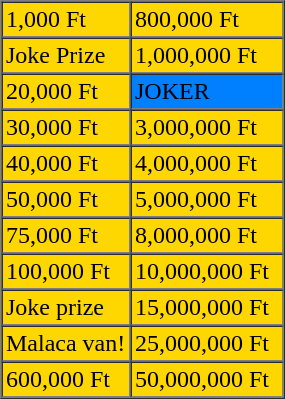<table border="1" cellpadding="2" cellspacing="0" width="190px" bgcolor=gold>
<tr>
<td width=80px>1,000 Ft</td>
<td>800,000 Ft</td>
</tr>
<tr>
<td>Joke Prize</td>
<td>1,000,000 Ft</td>
</tr>
<tr>
<td>20,000 Ft</td>
<td bgcolor=#0080FF>JOKER</td>
</tr>
<tr>
<td>30,000 Ft</td>
<td>3,000,000 Ft</td>
</tr>
<tr>
<td>40,000 Ft</td>
<td>4,000,000 Ft</td>
</tr>
<tr>
<td>50,000 Ft</td>
<td>5,000,000 Ft</td>
</tr>
<tr>
<td>75,000 Ft</td>
<td>8,000,000 Ft</td>
</tr>
<tr>
<td>100,000 Ft</td>
<td>10,000,000 Ft</td>
</tr>
<tr>
<td>Joke prize</td>
<td>15,000,000 Ft</td>
</tr>
<tr>
<td>Malaca van!</td>
<td>25,000,000 Ft</td>
</tr>
<tr>
<td>600,000 Ft</td>
<td>50,000,000 Ft</td>
</tr>
</table>
